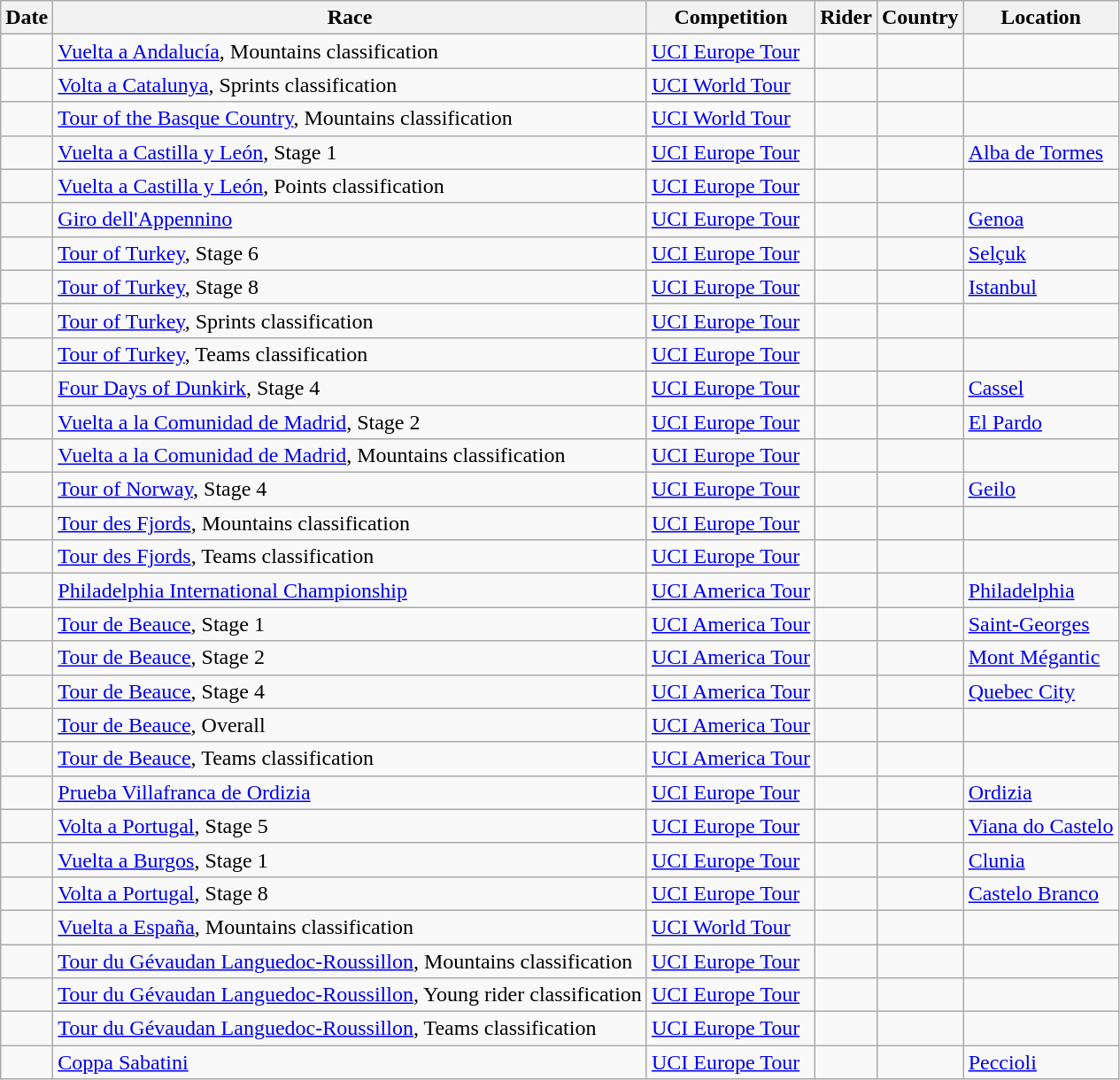<table class="wikitable sortable">
<tr>
<th>Date</th>
<th>Race</th>
<th>Competition</th>
<th>Rider</th>
<th>Country</th>
<th>Location</th>
</tr>
<tr>
<td></td>
<td><a href='#'>Vuelta a Andalucía</a>, Mountains classification</td>
<td><a href='#'>UCI Europe Tour</a></td>
<td></td>
<td></td>
<td></td>
</tr>
<tr>
<td></td>
<td><a href='#'>Volta a Catalunya</a>, Sprints classification</td>
<td><a href='#'>UCI World Tour</a></td>
<td></td>
<td></td>
<td></td>
</tr>
<tr>
<td></td>
<td><a href='#'>Tour of the Basque Country</a>, Mountains classification</td>
<td><a href='#'>UCI World Tour</a></td>
<td></td>
<td></td>
<td></td>
</tr>
<tr>
<td></td>
<td><a href='#'>Vuelta a Castilla y León</a>, Stage 1</td>
<td><a href='#'>UCI Europe Tour</a></td>
<td></td>
<td></td>
<td><a href='#'>Alba de Tormes</a></td>
</tr>
<tr>
<td></td>
<td><a href='#'>Vuelta a Castilla y León</a>, Points classification</td>
<td><a href='#'>UCI Europe Tour</a></td>
<td></td>
<td></td>
<td></td>
</tr>
<tr>
<td></td>
<td><a href='#'>Giro dell'Appennino</a></td>
<td><a href='#'>UCI Europe Tour</a></td>
<td></td>
<td></td>
<td><a href='#'>Genoa</a></td>
</tr>
<tr>
<td></td>
<td><a href='#'>Tour of Turkey</a>, Stage 6</td>
<td><a href='#'>UCI Europe Tour</a></td>
<td></td>
<td></td>
<td><a href='#'>Selçuk</a></td>
</tr>
<tr>
<td></td>
<td><a href='#'>Tour of Turkey</a>, Stage 8</td>
<td><a href='#'>UCI Europe Tour</a></td>
<td></td>
<td></td>
<td><a href='#'>Istanbul</a></td>
</tr>
<tr>
<td></td>
<td><a href='#'>Tour of Turkey</a>, Sprints classification</td>
<td><a href='#'>UCI Europe Tour</a></td>
<td></td>
<td></td>
<td></td>
</tr>
<tr>
<td></td>
<td><a href='#'>Tour of Turkey</a>, Teams classification</td>
<td><a href='#'>UCI Europe Tour</a></td>
<td align="center"></td>
<td></td>
<td></td>
</tr>
<tr>
<td></td>
<td><a href='#'>Four Days of Dunkirk</a>, Stage 4</td>
<td><a href='#'>UCI Europe Tour</a></td>
<td></td>
<td></td>
<td><a href='#'>Cassel</a></td>
</tr>
<tr>
<td></td>
<td><a href='#'>Vuelta a la Comunidad de Madrid</a>, Stage 2</td>
<td><a href='#'>UCI Europe Tour</a></td>
<td></td>
<td></td>
<td><a href='#'>El Pardo</a></td>
</tr>
<tr>
<td></td>
<td><a href='#'>Vuelta a la Comunidad de Madrid</a>, Mountains classification</td>
<td><a href='#'>UCI Europe Tour</a></td>
<td></td>
<td></td>
<td></td>
</tr>
<tr>
<td></td>
<td><a href='#'>Tour of Norway</a>, Stage 4</td>
<td><a href='#'>UCI Europe Tour</a></td>
<td></td>
<td></td>
<td><a href='#'>Geilo</a></td>
</tr>
<tr>
<td></td>
<td><a href='#'>Tour des Fjords</a>, Mountains classification</td>
<td><a href='#'>UCI Europe Tour</a></td>
<td></td>
<td></td>
<td></td>
</tr>
<tr>
<td></td>
<td><a href='#'>Tour des Fjords</a>, Teams classification</td>
<td><a href='#'>UCI Europe Tour</a></td>
<td align="center"></td>
<td></td>
<td></td>
</tr>
<tr>
<td></td>
<td><a href='#'>Philadelphia International Championship</a></td>
<td><a href='#'>UCI America Tour</a></td>
<td></td>
<td></td>
<td><a href='#'>Philadelphia</a></td>
</tr>
<tr>
<td></td>
<td><a href='#'>Tour de Beauce</a>, Stage 1</td>
<td><a href='#'>UCI America Tour</a></td>
<td></td>
<td></td>
<td><a href='#'>Saint-Georges</a></td>
</tr>
<tr>
<td></td>
<td><a href='#'>Tour de Beauce</a>, Stage 2</td>
<td><a href='#'>UCI America Tour</a></td>
<td></td>
<td></td>
<td><a href='#'>Mont Mégantic</a></td>
</tr>
<tr>
<td></td>
<td><a href='#'>Tour de Beauce</a>, Stage 4</td>
<td><a href='#'>UCI America Tour</a></td>
<td></td>
<td></td>
<td><a href='#'>Quebec City</a></td>
</tr>
<tr>
<td></td>
<td><a href='#'>Tour de Beauce</a>, Overall</td>
<td><a href='#'>UCI America Tour</a></td>
<td></td>
<td></td>
<td></td>
</tr>
<tr>
<td></td>
<td><a href='#'>Tour de Beauce</a>, Teams classification</td>
<td><a href='#'>UCI America Tour</a></td>
<td align="center"></td>
<td></td>
<td></td>
</tr>
<tr>
<td></td>
<td><a href='#'>Prueba Villafranca de Ordizia</a></td>
<td><a href='#'>UCI Europe Tour</a></td>
<td></td>
<td></td>
<td><a href='#'>Ordizia</a></td>
</tr>
<tr>
<td></td>
<td><a href='#'>Volta a Portugal</a>, Stage 5</td>
<td><a href='#'>UCI Europe Tour</a></td>
<td></td>
<td></td>
<td><a href='#'>Viana do Castelo</a></td>
</tr>
<tr>
<td></td>
<td><a href='#'>Vuelta a Burgos</a>, Stage 1</td>
<td><a href='#'>UCI Europe Tour</a></td>
<td></td>
<td></td>
<td><a href='#'>Clunia</a></td>
</tr>
<tr>
<td></td>
<td><a href='#'>Volta a Portugal</a>, Stage 8</td>
<td><a href='#'>UCI Europe Tour</a></td>
<td></td>
<td></td>
<td><a href='#'>Castelo Branco</a></td>
</tr>
<tr>
<td></td>
<td><a href='#'>Vuelta a España</a>, Mountains classification</td>
<td><a href='#'>UCI World Tour</a></td>
<td></td>
<td></td>
<td></td>
</tr>
<tr>
<td></td>
<td><a href='#'>Tour du Gévaudan Languedoc-Roussillon</a>, Mountains classification</td>
<td><a href='#'>UCI Europe Tour</a></td>
<td></td>
<td></td>
<td></td>
</tr>
<tr>
<td></td>
<td><a href='#'>Tour du Gévaudan Languedoc-Roussillon</a>, Young rider classification</td>
<td><a href='#'>UCI Europe Tour</a></td>
<td></td>
<td></td>
<td></td>
</tr>
<tr>
<td></td>
<td><a href='#'>Tour du Gévaudan Languedoc-Roussillon</a>, Teams classification</td>
<td><a href='#'>UCI Europe Tour</a></td>
<td align="center"></td>
<td></td>
<td></td>
</tr>
<tr>
<td></td>
<td><a href='#'>Coppa Sabatini</a></td>
<td><a href='#'>UCI Europe Tour</a></td>
<td></td>
<td></td>
<td><a href='#'>Peccioli</a></td>
</tr>
</table>
